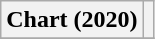<table class="wikitable plainrowheaders">
<tr>
<th scope="col">Chart (2020)</th>
<th scope="col"></th>
</tr>
<tr>
</tr>
</table>
